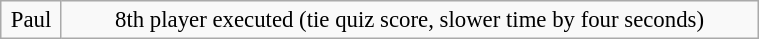<table class="wikitable plainrowheaders floatright" style="font-size: 95%; margin: 10px; text-align: center;" align="right" width="40%">
<tr>
<td>Paul</td>
<td>8th player executed (tie quiz score, slower time by four seconds)</td>
</tr>
</table>
